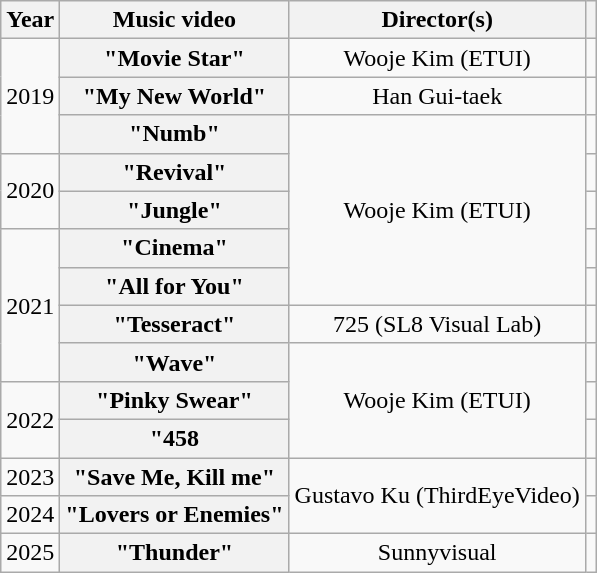<table class="wikitable plainrowheaders" style="text-align:center">
<tr>
<th scope="col">Year</th>
<th>Music video</th>
<th>Director(s)</th>
<th scope="col" class="unsortable"></th>
</tr>
<tr>
<td rowspan="3">2019</td>
<th scope="row">"Movie Star"</th>
<td>Wooje Kim (ETUI)</td>
<td></td>
</tr>
<tr>
<th scope="row">"My New World"</th>
<td>Han Gui-taek</td>
<td></td>
</tr>
<tr>
<th scope="row">"Numb"</th>
<td rowspan="5">Wooje Kim (ETUI)</td>
<td></td>
</tr>
<tr>
<td rowspan="2">2020</td>
<th scope="row">"Revival"</th>
<td></td>
</tr>
<tr>
<th scope="row">"Jungle"</th>
<td></td>
</tr>
<tr>
<td rowspan="4">2021</td>
<th scope="row">"Cinema"</th>
<td></td>
</tr>
<tr>
<th scope="row">"All for You"</th>
<td></td>
</tr>
<tr>
<th scope="row">"Tesseract"</th>
<td>725 (SL8 Visual Lab)</td>
<td></td>
</tr>
<tr>
<th scope="row">"Wave"</th>
<td rowspan="3">Wooje Kim (ETUI)</td>
<td></td>
</tr>
<tr>
<td rowspan="2">2022</td>
<th scope="row">"Pinky Swear"</th>
<td></td>
</tr>
<tr>
<th scope="row">"458</th>
<td></td>
</tr>
<tr>
<td>2023</td>
<th scope="row">"Save Me, Kill me"</th>
<td rowspan="2">Gustavo Ku (ThirdEyeVideo)</td>
<td></td>
</tr>
<tr>
<td>2024</td>
<th scope="row">"Lovers or Enemies"</th>
<td></td>
</tr>
<tr>
<td>2025</td>
<th scope="row">"Thunder"</th>
<td>Sunnyvisual</td>
<td></td>
</tr>
</table>
